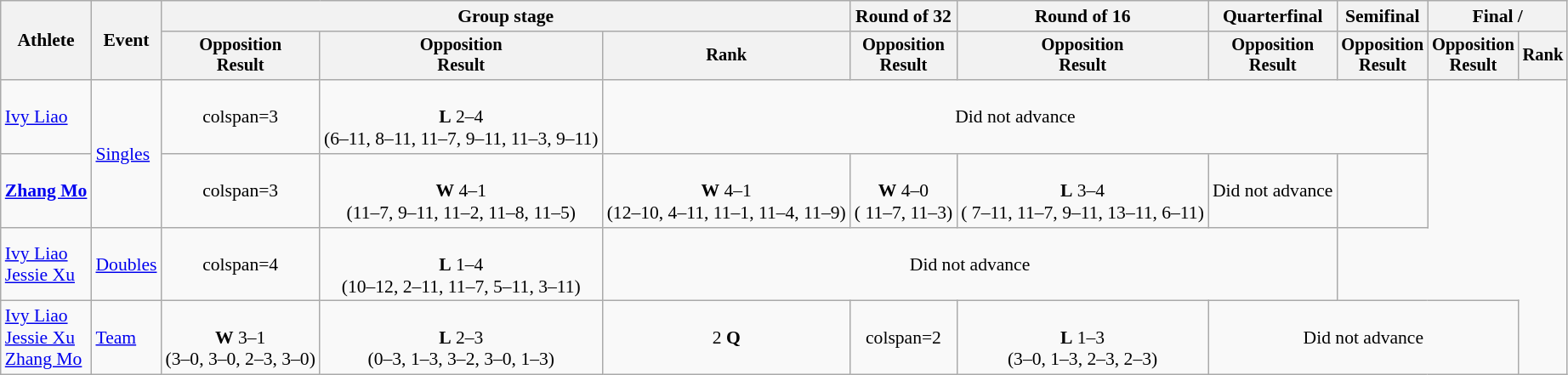<table class=wikitable style=font-size:90%;text-align:center>
<tr>
<th rowspan=2>Athlete</th>
<th rowspan=2>Event</th>
<th colspan=3>Group stage</th>
<th>Round of 32</th>
<th>Round of 16</th>
<th>Quarterfinal</th>
<th>Semifinal</th>
<th colspan=2>Final / </th>
</tr>
<tr style=font-size:95%>
<th>Opposition<br>Result</th>
<th>Opposition<br>Result</th>
<th>Rank</th>
<th>Opposition<br>Result</th>
<th>Opposition<br>Result</th>
<th>Opposition<br>Result</th>
<th>Opposition<br>Result</th>
<th>Opposition<br>Result</th>
<th>Rank</th>
</tr>
<tr>
<td align=left><a href='#'>Ivy Liao</a></td>
<td align=left rowspan=2><a href='#'>Singles</a></td>
<td>colspan=3 </td>
<td><br><strong>L</strong> 2–4<br>(6–11, 8–11, 11–7, 9–11, 11–3, 9–11)</td>
<td colspan=5>Did not advance</td>
</tr>
<tr>
<td align=left><strong><a href='#'>Zhang Mo</a></strong></td>
<td>colspan=3 </td>
<td><br><strong>W</strong> 4–1<br>(11–7, 9–11, 11–2, 11–8, 11–5)</td>
<td><br><strong>W</strong> 4–1<br>(12–10, 4–11, 11–1, 11–4, 11–9)</td>
<td><br><strong>W</strong> 4–0<br>( 11–7, 11–3)</td>
<td><br><strong>L</strong> 3–4<br>( 7–11, 11–7, 9–11, 13–11, 6–11)</td>
<td>Did not advance</td>
<td></td>
</tr>
<tr>
<td align=left><a href='#'>Ivy Liao</a><br><a href='#'>Jessie Xu</a></td>
<td align=left><a href='#'>Doubles</a></td>
<td>colspan=4 </td>
<td><br><strong>L</strong>  1–4<br>(10–12, 2–11, 11–7, 5–11, 3–11)</td>
<td colspan=4>Did not advance</td>
</tr>
<tr>
<td align=left><a href='#'>Ivy Liao</a><br><a href='#'>Jessie Xu</a><br><a href='#'>Zhang Mo</a></td>
<td align=left><a href='#'>Team</a></td>
<td><br><strong>W</strong> 3–1<br>(3–0, 3–0, 2–3, 3–0)</td>
<td><br><strong>L</strong> 2–3<br>(0–3, 1–3, 3–2, 3–0, 1–3)</td>
<td>2 <strong>Q</strong></td>
<td>colspan=2 </td>
<td><br><strong>L</strong> 1–3<br>(3–0, 1–3, 2–3, 2–3)</td>
<td colspan=3>Did not advance</td>
</tr>
</table>
